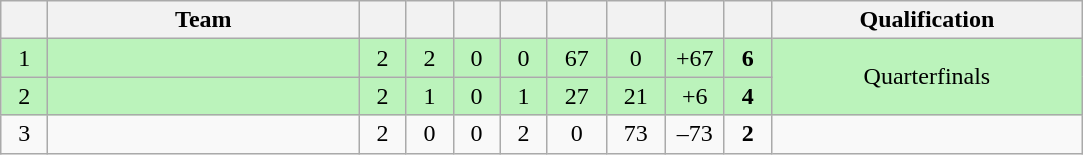<table class="wikitable" style="text-align:center;">
<tr>
<th style="width:1.5em;"></th>
<th style="width:12.5em">Team</th>
<th style="width:1.5em;"></th>
<th style="width:1.5em;"></th>
<th style="width:1.5em;"></th>
<th style="width:1.5em;"></th>
<th style="width:2.0em;"></th>
<th style="width:2.0em;"></th>
<th style="width:2.0em;"></th>
<th style="width:1.5em;"></th>
<th style="width:12.5em">Qualification</th>
</tr>
<tr bgcolor="#bbf3bb">
<td>1</td>
<td align="left"></td>
<td>2</td>
<td>2</td>
<td>0</td>
<td>0</td>
<td>67</td>
<td>0</td>
<td>+67</td>
<td><strong>6</strong></td>
<td rowspan=2>Quarterfinals</td>
</tr>
<tr bgcolor="#bbf3bb">
<td>2</td>
<td align="left"></td>
<td>2</td>
<td>1</td>
<td>0</td>
<td>1</td>
<td>27</td>
<td>21</td>
<td>+6</td>
<td><strong>4</strong></td>
</tr>
<tr>
<td>3</td>
<td align="left"></td>
<td>2</td>
<td>0</td>
<td>0</td>
<td>2</td>
<td>0</td>
<td>73</td>
<td>–73</td>
<td><strong>2</strong></td>
<td></td>
</tr>
</table>
